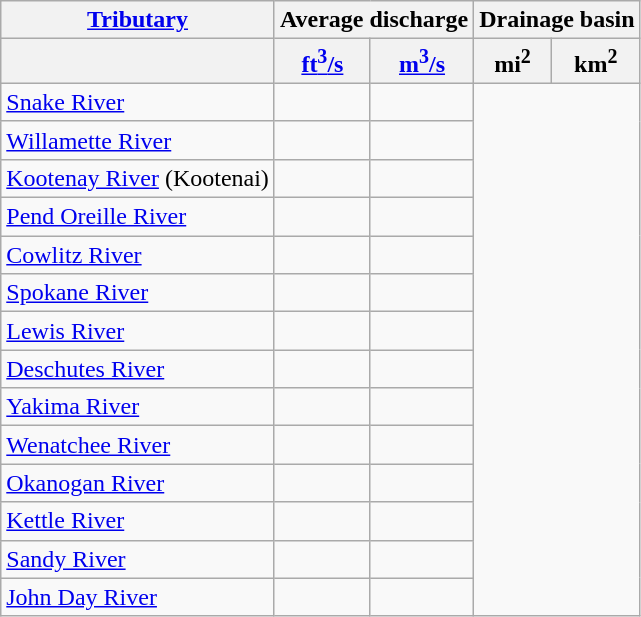<table class="wikitable collapsible sortable state = uncollapsed">
<tr>
<th><a href='#'>Tributary</a></th>
<th colspan=2>Average discharge</th>
<th colspan=2>Drainage basin</th>
</tr>
<tr>
<th></th>
<th><a href='#'>ft<sup>3</sup>/s</a></th>
<th><a href='#'>m<sup>3</sup>/s</a></th>
<th>mi<sup>2</sup></th>
<th>km<sup>2</sup></th>
</tr>
<tr>
<td><a href='#'>Snake River</a></td>
<td></td>
<td></td>
</tr>
<tr>
<td><a href='#'>Willamette River</a></td>
<td></td>
<td></td>
</tr>
<tr>
<td><a href='#'>Kootenay River</a> (Kootenai)</td>
<td></td>
<td></td>
</tr>
<tr>
<td><a href='#'>Pend Oreille River</a></td>
<td></td>
<td></td>
</tr>
<tr>
<td><a href='#'>Cowlitz River</a></td>
<td></td>
<td></td>
</tr>
<tr>
<td><a href='#'>Spokane River</a></td>
<td></td>
<td></td>
</tr>
<tr>
<td><a href='#'>Lewis River</a></td>
<td></td>
<td></td>
</tr>
<tr>
<td><a href='#'>Deschutes River</a></td>
<td></td>
<td></td>
</tr>
<tr>
<td><a href='#'>Yakima River</a></td>
<td></td>
<td></td>
</tr>
<tr>
<td><a href='#'>Wenatchee River</a></td>
<td></td>
<td></td>
</tr>
<tr>
<td><a href='#'>Okanogan River</a></td>
<td></td>
<td></td>
</tr>
<tr>
<td><a href='#'>Kettle River</a></td>
<td></td>
<td></td>
</tr>
<tr>
<td><a href='#'>Sandy River</a></td>
<td></td>
<td></td>
</tr>
<tr>
<td><a href='#'>John Day River</a></td>
<td></td>
<td></td>
</tr>
</table>
